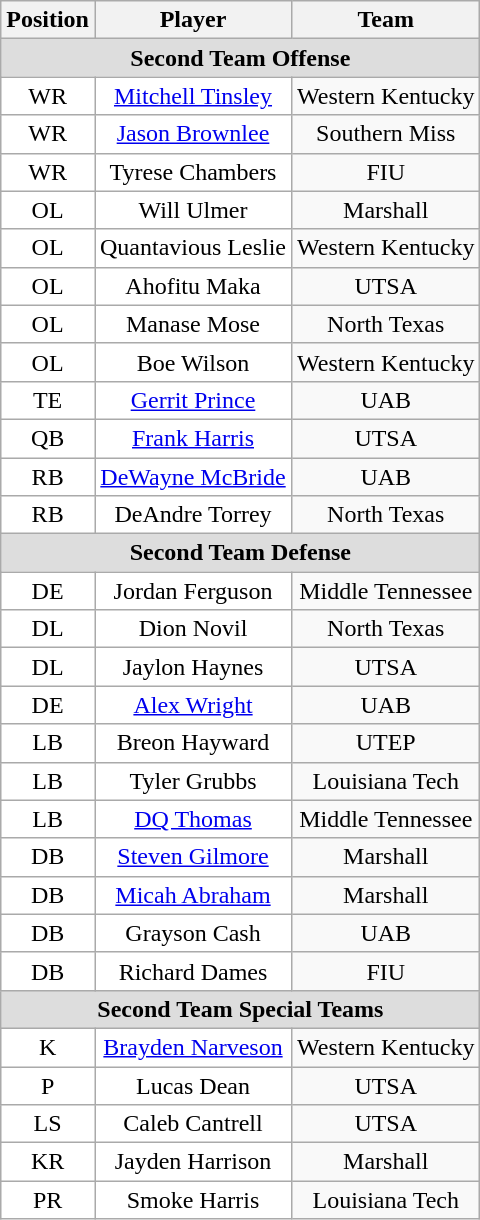<table class="wikitable" border="0">
<tr>
<th>Position</th>
<th>Player</th>
<th>Team</th>
</tr>
<tr>
<td colspan="3" style="text-align:center; background:#ddd;"><strong>Second Team Offense </strong></td>
</tr>
<tr style="text-align:center;">
<td style="background:white">WR</td>
<td style="background:white"><a href='#'>Mitchell Tinsley</a></td>
<td style=>Western Kentucky</td>
</tr>
<tr style="text-align:center;">
<td style="background:white">WR</td>
<td style="background:white"><a href='#'>Jason Brownlee</a></td>
<td style=>Southern Miss</td>
</tr>
<tr style="text-align:center;">
<td style="background:white">WR</td>
<td style="background:white">Tyrese Chambers</td>
<td style=>FIU</td>
</tr>
<tr style="text-align:center;">
<td style="background:white">OL</td>
<td style="background:white">Will Ulmer</td>
<td style=>Marshall</td>
</tr>
<tr style="text-align:center;">
<td style="background:white">OL</td>
<td style="background:white">Quantavious Leslie</td>
<td style=>Western Kentucky</td>
</tr>
<tr style="text-align:center;">
<td style="background:white">OL</td>
<td style="background:white">Ahofitu Maka</td>
<td style=>UTSA</td>
</tr>
<tr style="text-align:center;">
<td style="background:white">OL</td>
<td style="background:white">Manase Mose</td>
<td style=>North Texas</td>
</tr>
<tr style="text-align:center;">
<td style="background:white">OL</td>
<td style="background:white">Boe Wilson</td>
<td style=>Western Kentucky</td>
</tr>
<tr style="text-align:center;">
<td style="background:white">TE</td>
<td style="background:white"><a href='#'>Gerrit Prince</a></td>
<td style=>UAB</td>
</tr>
<tr style="text-align:center;">
<td style="background:white">QB</td>
<td style="background:white"><a href='#'>Frank Harris</a></td>
<td style=>UTSA</td>
</tr>
<tr style="text-align:center;">
<td style="background:white">RB</td>
<td style="background:white"><a href='#'>DeWayne McBride</a></td>
<td style=>UAB</td>
</tr>
<tr style="text-align:center;">
<td style="background:white">RB</td>
<td style="background:white">DeAndre Torrey</td>
<td style=>North Texas</td>
</tr>
<tr>
<td colspan="3" style="text-align:center; background:#ddd;"><strong>Second Team Defense</strong></td>
</tr>
<tr style="text-align:center;">
<td style="background:white">DE</td>
<td style="background:white">Jordan Ferguson</td>
<td style=>Middle Tennessee</td>
</tr>
<tr style="text-align:center;">
<td style="background:white">DL</td>
<td style="background:white">Dion Novil</td>
<td style=>North Texas</td>
</tr>
<tr style="text-align:center;">
<td style="background:white">DL</td>
<td style="background:white">Jaylon Haynes</td>
<td style=>UTSA</td>
</tr>
<tr style="text-align:center;">
<td style="background:white">DE</td>
<td style="background:white"><a href='#'>Alex Wright</a></td>
<td style=>UAB</td>
</tr>
<tr style="text-align:center;">
<td style="background:white">LB</td>
<td style="background:white">Breon Hayward</td>
<td style=>UTEP</td>
</tr>
<tr style="text-align:center;">
<td style="background:white">LB</td>
<td style="background:white">Tyler Grubbs</td>
<td style=>Louisiana Tech</td>
</tr>
<tr style="text-align:center;">
<td style="background:white">LB</td>
<td style="background:white"><a href='#'>DQ Thomas</a></td>
<td style=>Middle Tennessee</td>
</tr>
<tr style="text-align:center;">
<td style="background:white">DB</td>
<td style="background:white"><a href='#'>Steven Gilmore</a></td>
<td style=>Marshall</td>
</tr>
<tr style="text-align:center;">
<td style="background:white">DB</td>
<td style="background:white"><a href='#'>Micah Abraham</a></td>
<td style=>Marshall</td>
</tr>
<tr style="text-align:center;">
<td style="background:white">DB</td>
<td style="background:white">Grayson Cash</td>
<td style=>UAB</td>
</tr>
<tr style="text-align:center;">
<td style="background:white">DB</td>
<td style="background:white">Richard Dames</td>
<td style=>FIU</td>
</tr>
<tr>
<td colspan="3" style="text-align:center; background:#ddd;"><strong>Second Team Special Teams</strong></td>
</tr>
<tr style="text-align:center;">
<td style="background:white">K</td>
<td style="background:white"><a href='#'>Brayden Narveson</a></td>
<td style=>Western Kentucky</td>
</tr>
<tr style="text-align:center;">
<td style="background:white">P</td>
<td style="background:white">Lucas Dean</td>
<td style=>UTSA</td>
</tr>
<tr style="text-align:center;">
<td style="background:white">LS</td>
<td style="background:white">Caleb Cantrell</td>
<td style=>UTSA</td>
</tr>
<tr style="text-align:center;">
<td style="background:white">KR</td>
<td style="background:white">Jayden Harrison</td>
<td style=>Marshall</td>
</tr>
<tr style="text-align:center;">
<td style="background:white">PR</td>
<td style="background:white">Smoke Harris</td>
<td style=>Louisiana Tech</td>
</tr>
</table>
